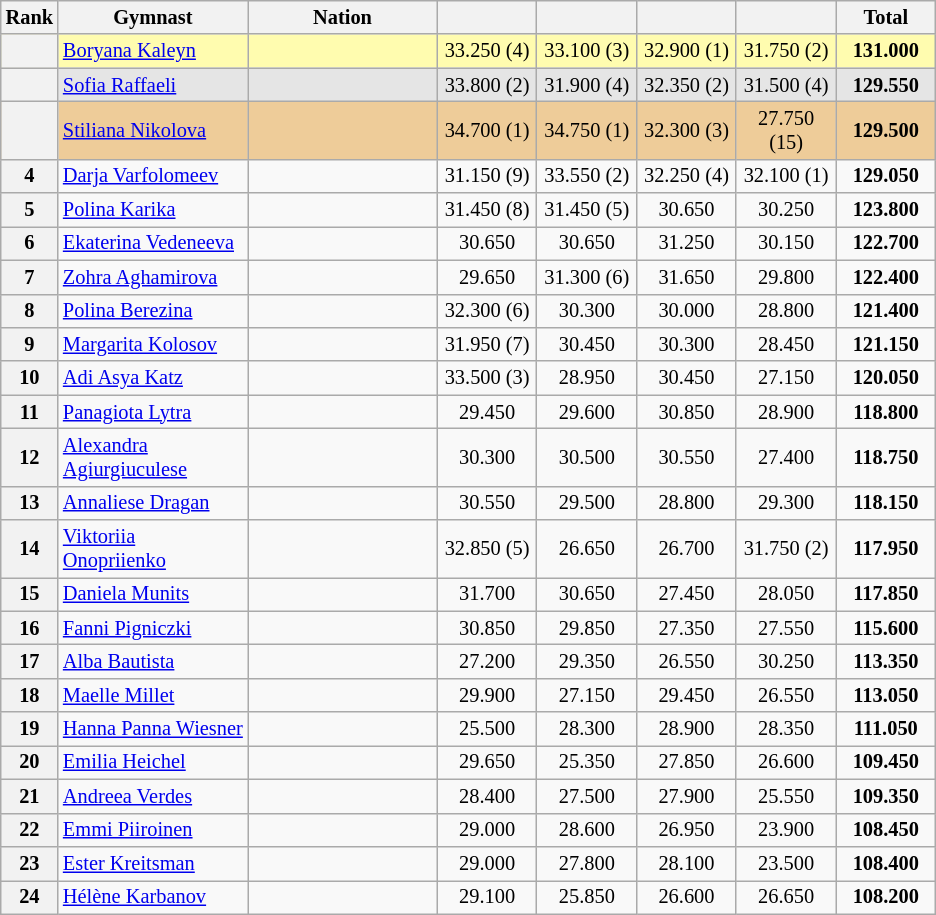<table class="wikitable sortable" style="text-align:center; font-size:85%">
<tr>
<th scope="col" style="width:20px;">Rank</th>
<th scope="col" style="width:120px;">Gymnast</th>
<th scope="col" style="width:120px;">Nation</th>
<th scope="col" style="width:60px;"></th>
<th scope="col" style="width:60px;"></th>
<th scope="col" style="width:60px;"></th>
<th scope="col" style="width:60px;"></th>
<th scope="col" style="width:60px;">Total</th>
</tr>
<tr bgcolor="fffcaf">
<th scope="row"></th>
<td align="left"><a href='#'>Boryana Kaleyn</a></td>
<td style="text-align:left;"></td>
<td>33.250 (4)</td>
<td>33.100 (3)</td>
<td>32.900 (1)</td>
<td>31.750 (2)</td>
<td><strong>131.000</strong></td>
</tr>
<tr bgcolor="e5e5e5">
<th scope="row"></th>
<td align="left"><a href='#'>Sofia Raffaeli</a></td>
<td style="text-align:left;"></td>
<td>33.800 (2)</td>
<td>31.900 (4)</td>
<td>32.350 (2)</td>
<td>31.500 (4)</td>
<td><strong>129.550</strong></td>
</tr>
<tr bgcolor="eecc99">
<th scope="row"></th>
<td align="left"><a href='#'>Stiliana Nikolova</a></td>
<td style="text-align:left;"></td>
<td>34.700 (1)</td>
<td>34.750 (1)</td>
<td>32.300 (3)</td>
<td>27.750 (15)</td>
<td><strong>129.500</strong></td>
</tr>
<tr>
<th scope="row">4</th>
<td align="left"><a href='#'>Darja Varfolomeev</a></td>
<td style="text-align:left;"></td>
<td>31.150 (9)</td>
<td>33.550 (2)</td>
<td>32.250 (4)</td>
<td>32.100 (1)</td>
<td><strong>129.050</strong></td>
</tr>
<tr>
<th scope="row">5</th>
<td align="left"><a href='#'>Polina Karika</a></td>
<td style="text-align:left;"></td>
<td>31.450 (8)</td>
<td>31.450 (5)</td>
<td>30.650</td>
<td>30.250</td>
<td><strong>123.800</strong></td>
</tr>
<tr>
<th scope="row">6</th>
<td align="left"><a href='#'>Ekaterina Vedeneeva</a></td>
<td style="text-align:left;"></td>
<td>30.650</td>
<td>30.650</td>
<td>31.250</td>
<td>30.150</td>
<td><strong>122.700</strong></td>
</tr>
<tr>
<th scope="row">7</th>
<td align="left"><a href='#'>Zohra Aghamirova</a></td>
<td style="text-align:left;"></td>
<td>29.650</td>
<td>31.300 (6)</td>
<td>31.650</td>
<td>29.800</td>
<td><strong>122.400</strong></td>
</tr>
<tr>
<th scope="row">8</th>
<td align="left"><a href='#'>Polina Berezina</a></td>
<td style="text-align:left;"></td>
<td>32.300 (6)</td>
<td>30.300</td>
<td>30.000</td>
<td>28.800</td>
<td><strong>121.400</strong></td>
</tr>
<tr>
<th scope="row">9</th>
<td align="left"><a href='#'>Margarita Kolosov</a></td>
<td style="text-align:left;"></td>
<td>31.950 (7)</td>
<td>30.450</td>
<td>30.300</td>
<td>28.450</td>
<td><strong>121.150</strong></td>
</tr>
<tr>
<th scope="row">10</th>
<td align="left"><a href='#'>Adi Asya Katz</a></td>
<td style="text-align:left;"></td>
<td>33.500 (3)</td>
<td>28.950</td>
<td>30.450</td>
<td>27.150</td>
<td><strong>120.050</strong></td>
</tr>
<tr>
<th scope="row">11</th>
<td align="left"><a href='#'>Panagiota Lytra</a></td>
<td style="text-align:left;"></td>
<td>29.450</td>
<td>29.600</td>
<td>30.850</td>
<td>28.900</td>
<td><strong>118.800</strong></td>
</tr>
<tr>
<th scope="row">12</th>
<td align="left"><a href='#'>Alexandra Agiurgiuculese</a></td>
<td style="text-align:left;"></td>
<td>30.300</td>
<td>30.500</td>
<td>30.550</td>
<td>27.400</td>
<td><strong>118.750</strong></td>
</tr>
<tr>
<th scope="row">13</th>
<td align="left"><a href='#'>Annaliese Dragan</a></td>
<td style="text-align:left;"></td>
<td>30.550</td>
<td>29.500</td>
<td>28.800</td>
<td>29.300</td>
<td><strong>118.150</strong></td>
</tr>
<tr>
<th scope="row">14</th>
<td align="left"><a href='#'>Viktoriia Onopriienko</a></td>
<td style="text-align:left;"></td>
<td>32.850 (5)</td>
<td>26.650</td>
<td>26.700</td>
<td>31.750 (2)</td>
<td><strong>117.950</strong></td>
</tr>
<tr>
<th scope="row">15</th>
<td align="left"><a href='#'>Daniela Munits</a></td>
<td style="text-align:left;"></td>
<td>31.700</td>
<td>30.650</td>
<td>27.450</td>
<td>28.050</td>
<td><strong>117.850</strong></td>
</tr>
<tr>
<th scope="row">16</th>
<td align="left"><a href='#'>Fanni Pigniczki</a></td>
<td style="text-align:left;"></td>
<td>30.850</td>
<td>29.850</td>
<td>27.350</td>
<td>27.550</td>
<td><strong>115.600</strong></td>
</tr>
<tr>
<th scope="row">17</th>
<td align="left"><a href='#'>Alba Bautista</a></td>
<td style="text-align:left;"></td>
<td>27.200</td>
<td>29.350</td>
<td>26.550</td>
<td>30.250</td>
<td><strong>113.350</strong></td>
</tr>
<tr>
<th scope="row">18</th>
<td align="left"><a href='#'>Maelle Millet</a></td>
<td style="text-align:left;"></td>
<td>29.900</td>
<td>27.150</td>
<td>29.450</td>
<td>26.550</td>
<td><strong>113.050</strong></td>
</tr>
<tr>
<th scope="row">19</th>
<td align="left"><a href='#'>Hanna Panna Wiesner</a></td>
<td style="text-align:left;"></td>
<td>25.500</td>
<td>28.300</td>
<td>28.900</td>
<td>28.350</td>
<td><strong>111.050</strong></td>
</tr>
<tr>
<th scope="row">20</th>
<td align="left"><a href='#'>Emilia Heichel</a></td>
<td style="text-align:left;"></td>
<td>29.650</td>
<td>25.350</td>
<td>27.850</td>
<td>26.600</td>
<td><strong>109.450</strong></td>
</tr>
<tr>
<th scope="row">21</th>
<td align="left"><a href='#'>Andreea Verdes</a></td>
<td style="text-align:left;"></td>
<td>28.400</td>
<td>27.500</td>
<td>27.900</td>
<td>25.550</td>
<td><strong>109.350</strong></td>
</tr>
<tr>
<th scope="row">22</th>
<td align="left"><a href='#'>Emmi Piiroinen</a></td>
<td style="text-align:left;"></td>
<td>29.000</td>
<td>28.600</td>
<td>26.950</td>
<td>23.900</td>
<td><strong>108.450</strong></td>
</tr>
<tr>
<th scope="row">23</th>
<td align="left"><a href='#'>Ester Kreitsman</a></td>
<td style="text-align:left;"></td>
<td>29.000</td>
<td>27.800</td>
<td>28.100</td>
<td>23.500</td>
<td><strong>108.400</strong></td>
</tr>
<tr>
<th scope="row">24</th>
<td align="left"><a href='#'>Hélène Karbanov</a></td>
<td style="text-align:left;"></td>
<td>29.100</td>
<td>25.850</td>
<td>26.600</td>
<td>26.650</td>
<td><strong>108.200</strong></td>
</tr>
</table>
